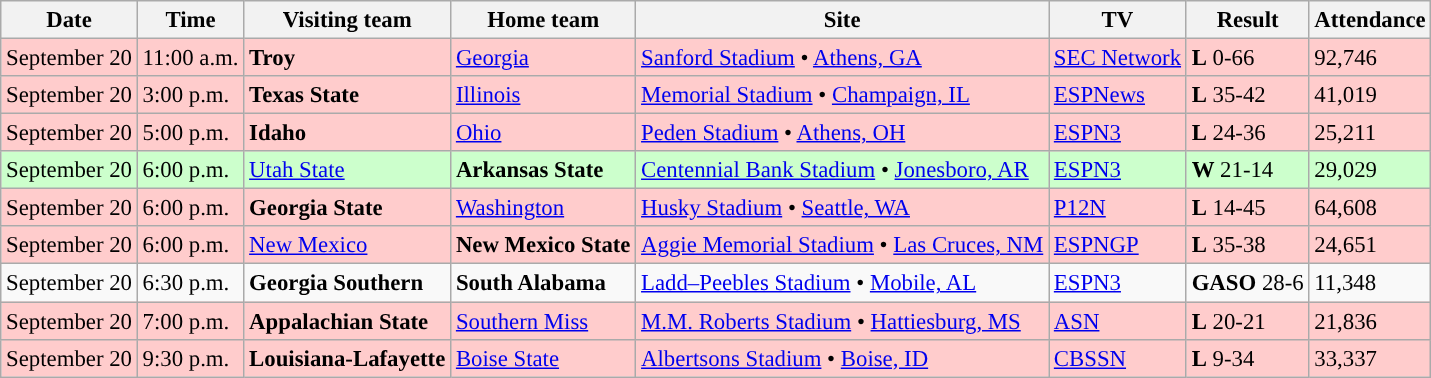<table class="wikitable" style="font-size:95%;">
<tr>
<th>Date</th>
<th>Time</th>
<th>Visiting team</th>
<th>Home team</th>
<th>Site</th>
<th>TV</th>
<th>Result</th>
<th>Attendance</th>
</tr>
<tr style="background:#fcc">
<td>September 20</td>
<td>11:00 a.m.</td>
<td><strong>Troy</strong></td>
<td><a href='#'>Georgia</a></td>
<td><a href='#'>Sanford Stadium</a> • <a href='#'>Athens, GA</a></td>
<td><a href='#'>SEC Network</a></td>
<td><strong>L</strong> 0-66</td>
<td>92,746</td>
</tr>
<tr style="background:#fcc">
<td>September 20</td>
<td>3:00 p.m.</td>
<td><strong>Texas State</strong></td>
<td><a href='#'>Illinois</a></td>
<td><a href='#'>Memorial Stadium</a> • <a href='#'>Champaign, IL</a></td>
<td><a href='#'>ESPNews</a></td>
<td><strong>L</strong> 35-42</td>
<td>41,019</td>
</tr>
<tr style="background:#fcc">
<td>September 20</td>
<td>5:00 p.m.</td>
<td><strong>Idaho</strong></td>
<td><a href='#'>Ohio</a></td>
<td><a href='#'>Peden Stadium</a> • <a href='#'>Athens, OH</a></td>
<td><a href='#'>ESPN3</a></td>
<td><strong>L</strong> 24-36</td>
<td>25,211</td>
</tr>
<tr style="background:#cfc">
<td>September 20</td>
<td>6:00 p.m.</td>
<td><a href='#'>Utah State</a></td>
<td><strong>Arkansas State</strong></td>
<td><a href='#'>Centennial Bank Stadium</a> • <a href='#'>Jonesboro, AR</a></td>
<td><a href='#'>ESPN3</a></td>
<td><strong>W</strong> 21-14</td>
<td>29,029</td>
</tr>
<tr style="background:#fcc">
<td>September 20</td>
<td>6:00 p.m.</td>
<td><strong>Georgia State</strong></td>
<td><a href='#'>Washington</a></td>
<td><a href='#'>Husky Stadium</a> • <a href='#'>Seattle, WA</a></td>
<td><a href='#'>P12N</a></td>
<td><strong>L</strong> 14-45</td>
<td>64,608</td>
</tr>
<tr style="background:#fcc">
<td>September 20</td>
<td>6:00 p.m.</td>
<td><a href='#'>New Mexico</a></td>
<td><strong>New Mexico State</strong></td>
<td><a href='#'>Aggie Memorial Stadium</a> • <a href='#'>Las Cruces, NM</a></td>
<td><a href='#'>ESPNGP</a></td>
<td><strong>L</strong> 35-38</td>
<td>24,651</td>
</tr>
<tr style="background:">
<td>September 20</td>
<td>6:30 p.m.</td>
<td><strong>Georgia Southern</strong></td>
<td><strong>South Alabama</strong></td>
<td><a href='#'>Ladd–Peebles Stadium</a> • <a href='#'>Mobile, AL</a></td>
<td><a href='#'>ESPN3</a></td>
<td><strong>GASO</strong> 28-6</td>
<td>11,348</td>
</tr>
<tr style="background:#fcc">
<td>September 20</td>
<td>7:00 p.m.</td>
<td><strong>Appalachian State</strong></td>
<td><a href='#'>Southern Miss</a></td>
<td><a href='#'>M.M. Roberts Stadium</a> • <a href='#'>Hattiesburg, MS</a></td>
<td><a href='#'>ASN</a></td>
<td><strong>L</strong> 20-21</td>
<td>21,836</td>
</tr>
<tr style="background:#fcc">
<td>September 20</td>
<td>9:30 p.m.</td>
<td><strong>Louisiana-Lafayette</strong></td>
<td><a href='#'>Boise State</a></td>
<td><a href='#'>Albertsons Stadium</a> • <a href='#'>Boise, ID</a></td>
<td><a href='#'>CBSSN</a></td>
<td><strong>L</strong> 9-34</td>
<td>33,337</td>
</tr>
</table>
